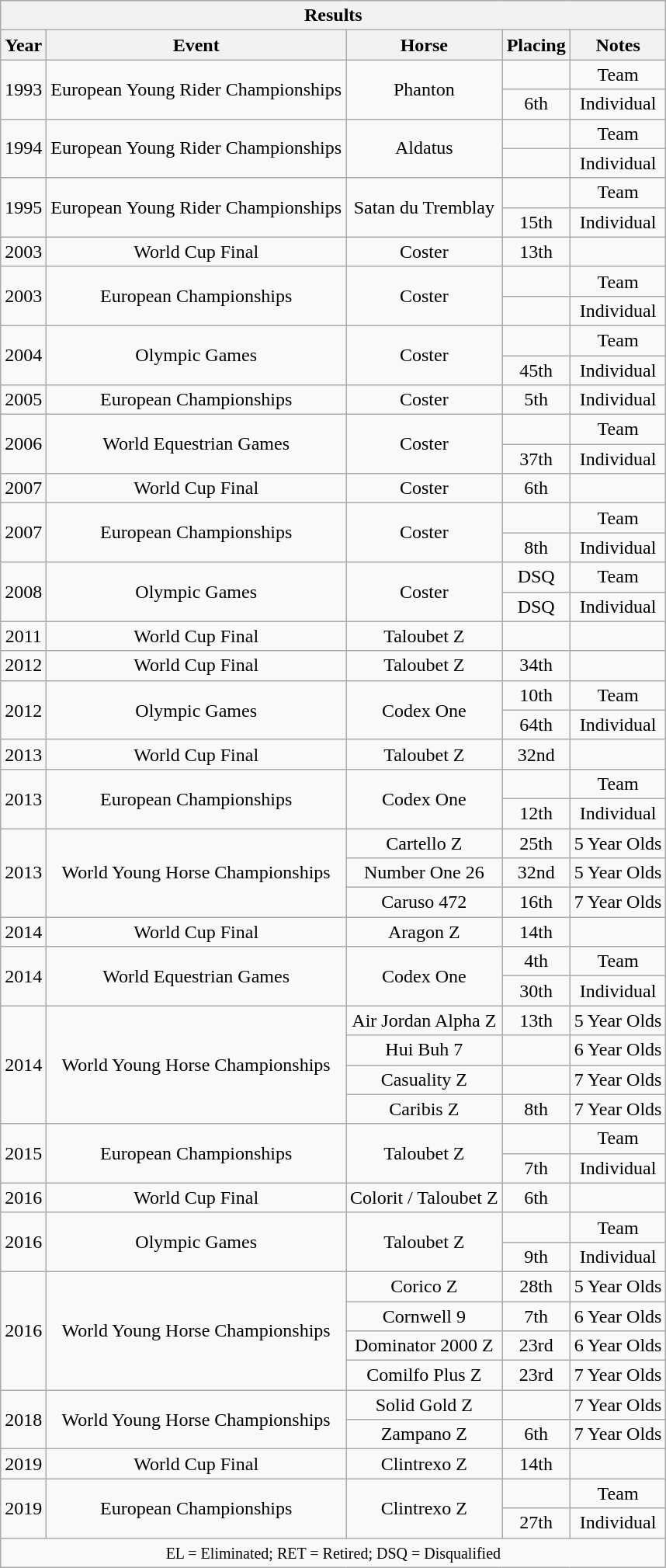<table class="wikitable" style="text-align:center">
<tr>
<th colspan="11" align="center"><strong>Results</strong></th>
</tr>
<tr>
<th>Year</th>
<th>Event</th>
<th>Horse</th>
<th>Placing</th>
<th>Notes</th>
</tr>
<tr>
<td rowspan="2">1993</td>
<td rowspan="2">European Young Rider Championships</td>
<td rowspan="2">Phanton</td>
<td></td>
<td>Team</td>
</tr>
<tr>
<td>6th</td>
<td>Individual</td>
</tr>
<tr>
<td rowspan="2">1994</td>
<td rowspan="2">European Young Rider Championships</td>
<td rowspan="2">Aldatus</td>
<td></td>
<td>Team</td>
</tr>
<tr>
<td></td>
<td>Individual</td>
</tr>
<tr>
<td rowspan="2">1995</td>
<td rowspan="2">European Young Rider Championships</td>
<td rowspan="2">Satan du Tremblay</td>
<td></td>
<td>Team</td>
</tr>
<tr>
<td>15th</td>
<td>Individual</td>
</tr>
<tr>
<td>2003</td>
<td>World Cup Final</td>
<td>Coster</td>
<td>13th</td>
<td></td>
</tr>
<tr>
<td rowspan="2">2003</td>
<td rowspan="2">European Championships</td>
<td rowspan="2">Coster</td>
<td></td>
<td>Team</td>
</tr>
<tr>
<td></td>
<td>Individual</td>
</tr>
<tr>
<td rowspan="2">2004</td>
<td rowspan="2">Olympic Games</td>
<td rowspan="2">Coster</td>
<td></td>
<td>Team</td>
</tr>
<tr>
<td>45th</td>
<td>Individual</td>
</tr>
<tr>
<td>2005</td>
<td>European Championships</td>
<td>Coster</td>
<td>5th</td>
<td>Individual</td>
</tr>
<tr>
<td rowspan="2">2006</td>
<td rowspan="2">World Equestrian Games</td>
<td rowspan="2">Coster</td>
<td></td>
<td>Team</td>
</tr>
<tr>
<td>37th</td>
<td>Individual</td>
</tr>
<tr>
<td>2007</td>
<td>World Cup Final</td>
<td>Coster</td>
<td>6th</td>
<td></td>
</tr>
<tr>
<td rowspan="2">2007</td>
<td rowspan="2">European Championships</td>
<td rowspan="2">Coster</td>
<td></td>
<td>Team</td>
</tr>
<tr>
<td>8th</td>
<td>Individual</td>
</tr>
<tr>
<td rowspan="2">2008</td>
<td rowspan="2">Olympic Games</td>
<td rowspan="2">Coster</td>
<td>DSQ</td>
<td>Team</td>
</tr>
<tr>
<td>DSQ</td>
<td>Individual</td>
</tr>
<tr>
<td>2011</td>
<td>World Cup Final</td>
<td>Taloubet Z</td>
<td></td>
<td></td>
</tr>
<tr>
<td>2012</td>
<td>World Cup Final</td>
<td>Taloubet Z</td>
<td>34th</td>
<td></td>
</tr>
<tr>
<td rowspan="2">2012</td>
<td rowspan="2">Olympic Games</td>
<td rowspan="2">Codex One</td>
<td>10th</td>
<td>Team</td>
</tr>
<tr>
<td>64th</td>
<td>Individual</td>
</tr>
<tr>
<td>2013</td>
<td>World Cup Final</td>
<td>Taloubet Z</td>
<td>32nd</td>
<td></td>
</tr>
<tr>
<td rowspan="2">2013</td>
<td rowspan="2">European Championships</td>
<td rowspan="2">Codex One</td>
<td></td>
<td>Team</td>
</tr>
<tr>
<td>12th</td>
<td>Individual</td>
</tr>
<tr>
<td rowspan="3">2013</td>
<td rowspan="3">World Young Horse Championships</td>
<td>Cartello Z</td>
<td>25th</td>
<td>5 Year Olds</td>
</tr>
<tr>
<td>Number One 26</td>
<td>32nd</td>
<td>5 Year Olds</td>
</tr>
<tr>
<td>Caruso 472</td>
<td>16th</td>
<td>7 Year Olds</td>
</tr>
<tr>
<td>2014</td>
<td>World Cup Final</td>
<td>Aragon Z</td>
<td>14th</td>
<td></td>
</tr>
<tr>
<td rowspan="2">2014</td>
<td rowspan="2">World Equestrian Games</td>
<td rowspan="2">Codex One</td>
<td>4th</td>
<td>Team</td>
</tr>
<tr>
<td>30th</td>
<td>Individual</td>
</tr>
<tr>
<td rowspan="4">2014</td>
<td rowspan="4">World Young Horse Championships</td>
<td>Air Jordan Alpha Z</td>
<td>13th</td>
<td>5 Year Olds</td>
</tr>
<tr>
<td>Hui Buh 7</td>
<td></td>
<td>6 Year Olds</td>
</tr>
<tr>
<td>Casuality Z</td>
<td></td>
<td>7 Year Olds</td>
</tr>
<tr>
<td>Caribis Z</td>
<td>8th</td>
<td>7 Year Olds</td>
</tr>
<tr>
<td rowspan="2">2015</td>
<td rowspan="2">European Championships</td>
<td rowspan="2">Taloubet Z</td>
<td></td>
<td>Team</td>
</tr>
<tr>
<td>7th</td>
<td>Individual</td>
</tr>
<tr>
<td>2016</td>
<td>World Cup Final</td>
<td>Colorit / Taloubet Z</td>
<td>6th</td>
<td></td>
</tr>
<tr>
<td rowspan="2">2016</td>
<td rowspan="2">Olympic Games</td>
<td rowspan="2">Taloubet Z</td>
<td></td>
<td>Team</td>
</tr>
<tr>
<td>9th</td>
<td>Individual</td>
</tr>
<tr>
<td rowspan="4">2016</td>
<td rowspan="4">World Young Horse Championships</td>
<td>Corico Z</td>
<td>28th</td>
<td>5 Year Olds</td>
</tr>
<tr>
<td>Cornwell 9</td>
<td>7th</td>
<td>6 Year Olds</td>
</tr>
<tr>
<td>Dominator 2000 Z</td>
<td>23rd</td>
<td>6 Year Olds</td>
</tr>
<tr>
<td>Comilfo Plus Z</td>
<td>23rd</td>
<td>7 Year Olds</td>
</tr>
<tr>
<td rowspan="2">2018</td>
<td rowspan="2">World Young Horse Championships</td>
<td>Solid Gold Z</td>
<td></td>
<td>7 Year Olds</td>
</tr>
<tr>
<td>Zampano Z</td>
<td>6th</td>
<td>7 Year Olds</td>
</tr>
<tr>
<td>2019</td>
<td>World Cup Final</td>
<td>Clintrexo Z</td>
<td>14th</td>
<td></td>
</tr>
<tr>
<td rowspan="2">2019</td>
<td rowspan="2">European Championships</td>
<td rowspan="2">Clintrexo Z</td>
<td></td>
<td>Team</td>
</tr>
<tr>
<td>27th</td>
<td>Individual</td>
</tr>
<tr>
<td colspan="11" align="center"><small> EL = Eliminated; RET = Retired; DSQ = Disqualified</small></td>
</tr>
</table>
